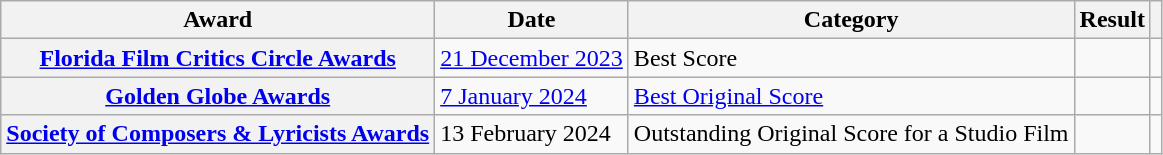<table class="wikitable sortable plainrowheaders">
<tr>
<th scope="col">Award</th>
<th scope="col">Date</th>
<th scope="col">Category</th>
<th scope="col">Result</th>
<th scope="col" class="unsortable"></th>
</tr>
<tr>
<th scope="row"><a href='#'>Florida Film Critics Circle Awards</a></th>
<td><a href='#'>21 December 2023</a></td>
<td>Best Score</td>
<td></td>
<td align="center"></td>
</tr>
<tr>
<th scope="row"><a href='#'>Golden Globe Awards</a></th>
<td><a href='#'>7 January 2024</a></td>
<td><a href='#'>Best Original Score</a></td>
<td></td>
<td align="center"></td>
</tr>
<tr>
<th scope="row"><a href='#'>Society of Composers & Lyricists Awards</a></th>
<td>13 February 2024</td>
<td>Outstanding Original Score for a Studio Film</td>
<td></td>
<td align="center"></td>
</tr>
</table>
